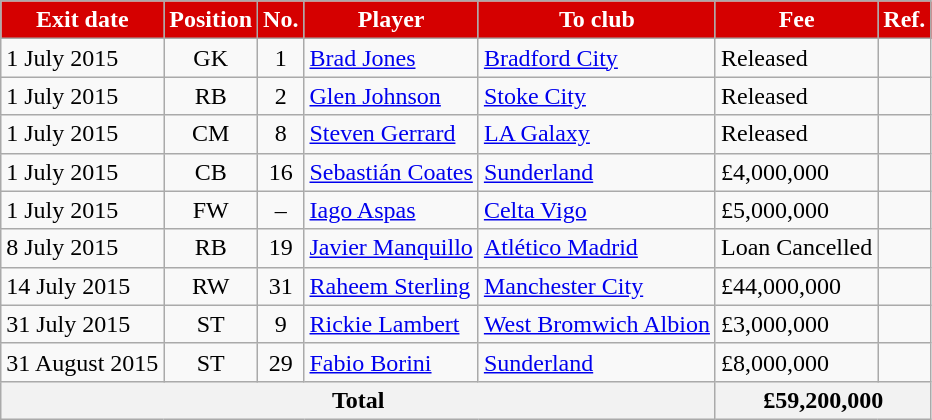<table class="wikitable sortable">
<tr>
<th style="background:#d50000; color:white;">Exit date</th>
<th style="background:#d50000; color:white;">Position</th>
<th style="background:#d50000; color:white;">No.</th>
<th style="background:#d50000; color:white;">Player</th>
<th style="background:#d50000; color:white;">To club</th>
<th style="background:#d50000; color:white;">Fee</th>
<th style="background:#d50000; color:white;">Ref.</th>
</tr>
<tr>
<td>1 July 2015</td>
<td style="text-align:center;">GK</td>
<td style="text-align:center;">1</td>
<td style="text-align:left;"> <a href='#'>Brad Jones</a></td>
<td style="text-align:left;"> <a href='#'>Bradford City</a></td>
<td>Released</td>
<td></td>
</tr>
<tr>
<td>1 July 2015</td>
<td style="text-align:center;">RB</td>
<td style="text-align:center;">2</td>
<td style="text-align:left;"> <a href='#'>Glen Johnson</a></td>
<td style="text-align:left;"> <a href='#'>Stoke City</a></td>
<td>Released</td>
<td></td>
</tr>
<tr>
<td>1 July 2015</td>
<td style="text-align:center;">CM</td>
<td style="text-align:center;">8</td>
<td style="text-align:left;"> <a href='#'>Steven Gerrard</a></td>
<td style="text-align:left;"> <a href='#'>LA Galaxy</a></td>
<td>Released</td>
<td></td>
</tr>
<tr>
<td>1 July 2015</td>
<td style="text-align:center;">CB</td>
<td style="text-align:center;">16</td>
<td style="text-align:left;"> <a href='#'>Sebastián Coates</a></td>
<td style="text-align:left;"> <a href='#'>Sunderland</a></td>
<td>£4,000,000</td>
<td></td>
</tr>
<tr>
<td>1 July 2015</td>
<td style="text-align:center;">FW</td>
<td style="text-align:center;">–</td>
<td style="text-align:left;"> <a href='#'>Iago Aspas</a></td>
<td style="text-align:left;"> <a href='#'>Celta Vigo</a></td>
<td>£5,000,000</td>
<td></td>
</tr>
<tr>
<td>8 July 2015</td>
<td style="text-align:center;">RB</td>
<td style="text-align:center;">19</td>
<td style="text-align:left;"> <a href='#'>Javier Manquillo</a></td>
<td style="text-align:left;"> <a href='#'>Atlético Madrid</a></td>
<td>Loan Cancelled</td>
<td></td>
</tr>
<tr>
<td>14 July 2015</td>
<td style="text-align:center;">RW</td>
<td style="text-align:center;">31</td>
<td style="text-align:left;"> <a href='#'>Raheem Sterling</a></td>
<td style="text-align:left;"> <a href='#'>Manchester City</a></td>
<td>£44,000,000</td>
<td></td>
</tr>
<tr>
<td>31 July 2015</td>
<td style="text-align:center;">ST</td>
<td style="text-align:center;">9</td>
<td style="text-align:left;"> <a href='#'>Rickie Lambert</a></td>
<td style="text-align:left;"> <a href='#'>West Bromwich Albion</a></td>
<td>£3,000,000</td>
<td></td>
</tr>
<tr>
<td>31 August 2015</td>
<td style="text-align:center;">ST</td>
<td style="text-align:center;">29</td>
<td style="text-align:left;"> <a href='#'>Fabio Borini</a></td>
<td style="text-align:left;"> <a href='#'>Sunderland</a></td>
<td>£8,000,000</td>
<td></td>
</tr>
<tr>
<th colspan="5">Total</th>
<th colspan="2">£59,200,000</th>
</tr>
</table>
